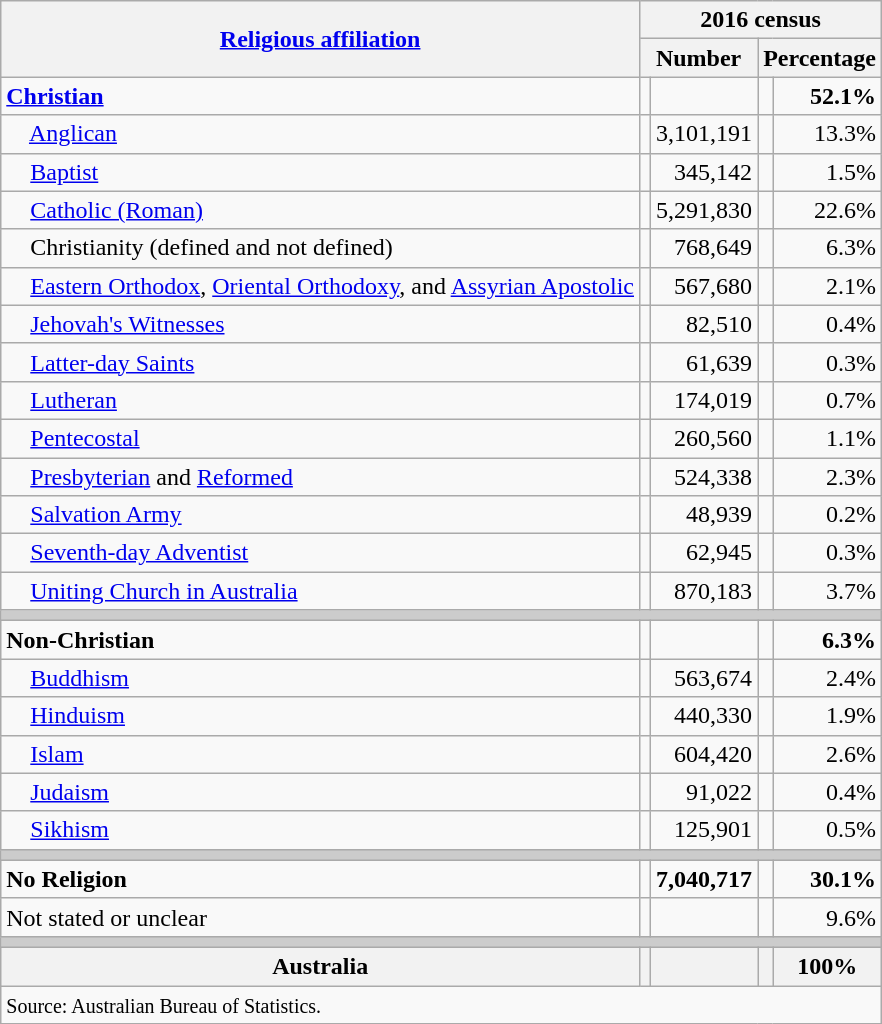<table class="wikitable">
<tr>
<th rowspan=2><a href='#'>Religious affiliation</a></th>
<th colspan=4>2016 census</th>
</tr>
<tr>
<th colspan=2>Number</th>
<th colspan=2>Percentage</th>
</tr>
<tr align=right>
<td align=left><strong><a href='#'>Christian</a></strong></td>
<td></td>
<td align=right><strong></strong></td>
<td></td>
<td><strong>52.1%</strong></td>
</tr>
<tr align=right>
<td align=left>    <a href='#'>Anglican</a></td>
<td></td>
<td align=right>3,101,191</td>
<td></td>
<td>13.3%</td>
</tr>
<tr align=right>
<td align=left>    <a href='#'>Baptist</a></td>
<td></td>
<td align=right>345,142</td>
<td></td>
<td>1.5%</td>
</tr>
<tr align=right>
<td align=left>    <a href='#'>Catholic (Roman)</a></td>
<td></td>
<td align=right>5,291,830</td>
<td></td>
<td>22.6%</td>
</tr>
<tr align=right>
<td align=left>    Christianity (defined and not defined)</td>
<td></td>
<td align=right>768,649</td>
<td></td>
<td>6.3%</td>
</tr>
<tr align=right>
<td align=left>    <a href='#'>Eastern Orthodox</a>, <a href='#'>Oriental Orthodoxy</a>, and <a href='#'>Assyrian Apostolic</a></td>
<td></td>
<td align=right>567,680</td>
<td></td>
<td>2.1%</td>
</tr>
<tr align=right>
<td align=left>    <a href='#'>Jehovah's Witnesses</a></td>
<td></td>
<td align=right>82,510</td>
<td></td>
<td>0.4%</td>
</tr>
<tr align=right>
<td align=left>    <a href='#'>Latter-day Saints</a></td>
<td></td>
<td align=right>61,639</td>
<td></td>
<td>0.3%</td>
</tr>
<tr align=right>
<td align=left>    <a href='#'>Lutheran</a></td>
<td></td>
<td align=right>174,019</td>
<td></td>
<td>0.7%</td>
</tr>
<tr align=right>
<td align=left>    <a href='#'>Pentecostal</a></td>
<td></td>
<td align=right>260,560</td>
<td></td>
<td>1.1%</td>
</tr>
<tr align=right>
<td align=left>    <a href='#'>Presbyterian</a> and <a href='#'>Reformed</a></td>
<td></td>
<td align=right>524,338</td>
<td></td>
<td>2.3%</td>
</tr>
<tr align=right>
<td align=left>    <a href='#'>Salvation Army</a></td>
<td></td>
<td align=right>48,939</td>
<td></td>
<td>0.2%</td>
</tr>
<tr align=right>
<td align=left>    <a href='#'>Seventh-day Adventist</a></td>
<td></td>
<td align=right>62,945</td>
<td></td>
<td>0.3%</td>
</tr>
<tr align=right>
<td align=left>    <a href='#'>Uniting Church in Australia</a></td>
<td></td>
<td align=right>870,183</td>
<td></td>
<td>3.7%</td>
</tr>
<tr>
<th colspan=5 style="background: #cccccc;"></th>
</tr>
<tr align=right>
<td align=left><strong>Non-Christian</strong></td>
<td></td>
<td align=right><strong></strong></td>
<td></td>
<td align=right><strong>6.3%</strong></td>
</tr>
<tr align=right>
<td align=left>    <a href='#'>Buddhism</a></td>
<td></td>
<td align=right>563,674</td>
<td></td>
<td>2.4%</td>
</tr>
<tr align=right>
<td align=left>    <a href='#'>Hinduism</a></td>
<td></td>
<td align=right>440,330</td>
<td></td>
<td>1.9%</td>
</tr>
<tr align=right>
<td align=left>    <a href='#'>Islam</a></td>
<td></td>
<td align=right>604,420</td>
<td></td>
<td>2.6%</td>
</tr>
<tr align=right>
<td align=left>    <a href='#'>Judaism</a></td>
<td></td>
<td align=right>91,022</td>
<td></td>
<td>0.4%</td>
</tr>
<tr align=right>
<td align=left>    <a href='#'>Sikhism</a></td>
<td></td>
<td align=right>125,901</td>
<td></td>
<td>0.5%</td>
</tr>
<tr>
<th colspan=5 style="background: #cccccc;"></th>
</tr>
<tr align=right>
<td colspan="1" style="text-align:left;"><strong>No Religion</strong></td>
<td></td>
<td align=right><strong>7,040,717</strong></td>
<td></td>
<td><strong>30.1%</strong></td>
</tr>
<tr align=right>
<td align=left>Not stated or unclear</td>
<td></td>
<td align=right></td>
<td></td>
<td>9.6%</td>
</tr>
<tr>
<th colspan=5 style="background: #cccccc;"></th>
</tr>
<tr align=left>
<th>Australia</th>
<th></th>
<th></th>
<th></th>
<th>100%</th>
</tr>
<tr>
<td colspan="5" style="text-align:left;"><small>Source: Australian Bureau of Statistics.</small></td>
</tr>
</table>
